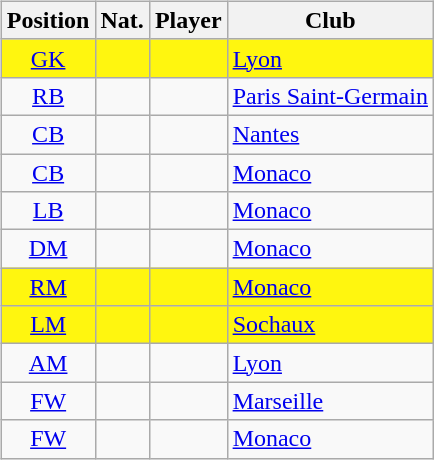<table style="width:100%;">
<tr>
<td width="50%"><br><table class="sortable wikitable" style="text-align: center;">
<tr>
<th>Position</th>
<th>Nat.</th>
<th>Player</th>
<th>Club</th>
</tr>
<tr bgcolor=#FFF60F>
<td><a href='#'>GK</a></td>
<td></td>
<td align=left></td>
<td align=left><a href='#'>Lyon</a></td>
</tr>
<tr>
<td><a href='#'>RB</a></td>
<td></td>
<td align=left></td>
<td align=left><a href='#'>Paris Saint-Germain</a></td>
</tr>
<tr>
<td><a href='#'>CB</a></td>
<td></td>
<td align=left></td>
<td align=left><a href='#'>Nantes</a></td>
</tr>
<tr>
<td><a href='#'>CB</a></td>
<td></td>
<td align=left></td>
<td align=left><a href='#'>Monaco</a></td>
</tr>
<tr>
<td><a href='#'>LB</a></td>
<td></td>
<td align=left></td>
<td align=left><a href='#'>Monaco</a></td>
</tr>
<tr>
<td><a href='#'>DM</a></td>
<td></td>
<td align=left></td>
<td align=left><a href='#'>Monaco</a></td>
</tr>
<tr bgcolor=#FFF60F>
<td><a href='#'>RM</a></td>
<td></td>
<td align=left></td>
<td align=left><a href='#'>Monaco</a></td>
</tr>
<tr bgcolor=#FFF60F>
<td><a href='#'>LM</a></td>
<td></td>
<td align=left></td>
<td align=left><a href='#'>Sochaux</a></td>
</tr>
<tr>
<td><a href='#'>AM</a></td>
<td></td>
<td align=left></td>
<td align=left><a href='#'>Lyon</a></td>
</tr>
<tr>
<td><a href='#'>FW</a></td>
<td></td>
<td align=left></td>
<td align=left><a href='#'>Marseille</a></td>
</tr>
<tr>
<td><a href='#'>FW</a></td>
<td></td>
<td align=left></td>
<td align=left><a href='#'>Monaco</a></td>
</tr>
</table>
</td>
<td width="50%"><br><div>












</div></td>
</tr>
</table>
